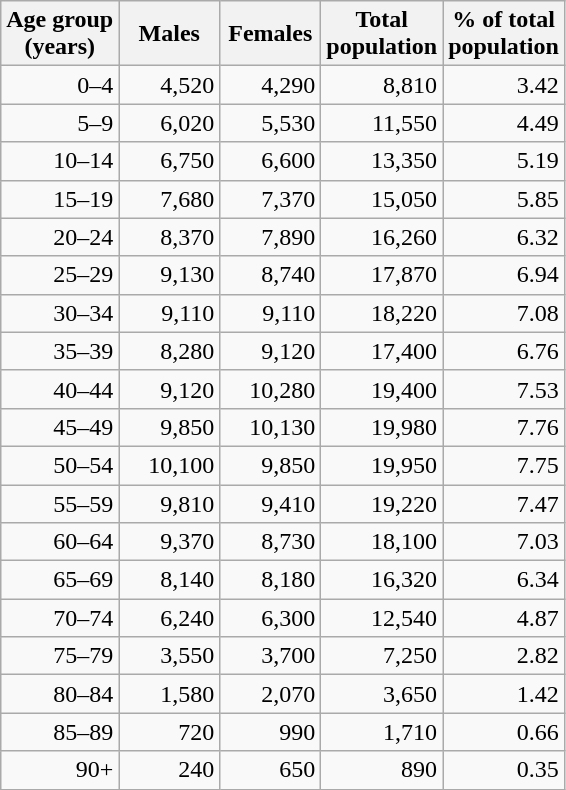<table class="wikitable sortable">
<tr>
<th>Age group<br> (years)</th>
<th width="60pt">Males</th>
<th width="60pt">Females</th>
<th>Total<br>population</th>
<th>% of total<br>population</th>
</tr>
<tr>
<td align="right">0–4</td>
<td align="right">4,520</td>
<td align="right">4,290</td>
<td align="right">8,810</td>
<td align="right">3.42</td>
</tr>
<tr>
<td align="right">5–9</td>
<td align="right">6,020</td>
<td align="right">5,530</td>
<td align="right">11,550</td>
<td align="right">4.49</td>
</tr>
<tr>
<td align="right">10–14</td>
<td align="right">6,750</td>
<td align="right">6,600</td>
<td align="right">13,350</td>
<td align="right">5.19</td>
</tr>
<tr>
<td align="right">15–19</td>
<td align="right">7,680</td>
<td align="right">7,370</td>
<td align="right">15,050</td>
<td align="right">5.85</td>
</tr>
<tr>
<td align="right">20–24</td>
<td align="right">8,370</td>
<td align="right">7,890</td>
<td align="right">16,260</td>
<td align="right">6.32</td>
</tr>
<tr>
<td align="right">25–29</td>
<td align="right">9,130</td>
<td align="right">8,740</td>
<td align="right">17,870</td>
<td align="right">6.94</td>
</tr>
<tr>
<td align="right">30–34</td>
<td align="right">9,110</td>
<td align="right">9,110</td>
<td align="right">18,220</td>
<td align="right">7.08</td>
</tr>
<tr>
<td align="right">35–39</td>
<td align="right">8,280</td>
<td align="right">9,120</td>
<td align="right">17,400</td>
<td align="right">6.76</td>
</tr>
<tr>
<td align="right">40–44</td>
<td align="right">9,120</td>
<td align="right">10,280</td>
<td align="right">19,400</td>
<td align="right">7.53</td>
</tr>
<tr>
<td align="right">45–49</td>
<td align="right">9,850</td>
<td align="right">10,130</td>
<td align="right">19,980</td>
<td align="right">7.76</td>
</tr>
<tr>
<td align="right">50–54</td>
<td align="right">10,100</td>
<td align="right">9,850</td>
<td align="right">19,950</td>
<td align="right">7.75</td>
</tr>
<tr>
<td align="right">55–59</td>
<td align="right">9,810</td>
<td align="right">9,410</td>
<td align="right">19,220</td>
<td align="right">7.47</td>
</tr>
<tr>
<td align="right">60–64</td>
<td align="right">9,370</td>
<td align="right">8,730</td>
<td align="right">18,100</td>
<td align="right">7.03</td>
</tr>
<tr>
<td align="right">65–69</td>
<td align="right">8,140</td>
<td align="right">8,180</td>
<td align="right">16,320</td>
<td align="right">6.34</td>
</tr>
<tr>
<td align="right">70–74</td>
<td align="right">6,240</td>
<td align="right">6,300</td>
<td align="right">12,540</td>
<td align="right">4.87</td>
</tr>
<tr>
<td align="right">75–79</td>
<td align="right">3,550</td>
<td align="right">3,700</td>
<td align="right">7,250</td>
<td align="right">2.82</td>
</tr>
<tr>
<td align="right">80–84</td>
<td align="right">1,580</td>
<td align="right">2,070</td>
<td align="right">3,650</td>
<td align="right">1.42</td>
</tr>
<tr>
<td align="right">85–89</td>
<td align="right">720</td>
<td align="right">990</td>
<td align="right">1,710</td>
<td align="right">0.66</td>
</tr>
<tr>
<td align="right">90+</td>
<td align="right">240</td>
<td align="right">650</td>
<td align="right">890</td>
<td align="right">0.35</td>
</tr>
</table>
